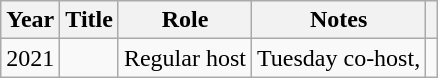<table class="wikitable">
<tr>
<th>Year</th>
<th>Title</th>
<th>Role</th>
<th>Notes</th>
<th></th>
</tr>
<tr>
<td>2021</td>
<td><em></em></td>
<td>Regular host</td>
<td>Tuesday co-host, </td>
<td></td>
</tr>
</table>
